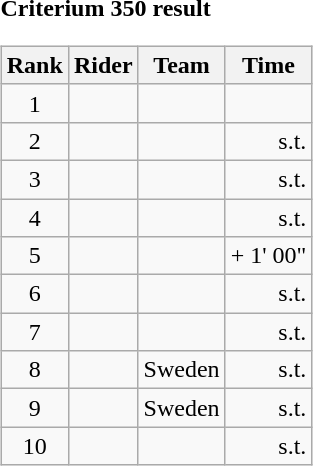<table>
<tr>
<td><strong>Criterium 350 result</strong><br><table class="wikitable">
<tr>
<th scope="col">Rank</th>
<th scope="col">Rider</th>
<th scope="col">Team</th>
<th scope="col">Time</th>
</tr>
<tr>
<td style="text-align:center;">1</td>
<td></td>
<td></td>
<td style="text-align:right;"></td>
</tr>
<tr>
<td style="text-align:center;">2</td>
<td></td>
<td></td>
<td style="text-align:right;">s.t.</td>
</tr>
<tr>
<td style="text-align:center;">3</td>
<td></td>
<td></td>
<td style="text-align:right;">s.t.</td>
</tr>
<tr>
<td style="text-align:center;">4</td>
<td></td>
<td></td>
<td style="text-align:right;">s.t.</td>
</tr>
<tr>
<td style="text-align:center;">5</td>
<td></td>
<td></td>
<td style="text-align:right;">+ 1' 00"</td>
</tr>
<tr>
<td style="text-align:center;">6</td>
<td></td>
<td></td>
<td style="text-align:right;">s.t.</td>
</tr>
<tr>
<td style="text-align:center;">7</td>
<td></td>
<td></td>
<td style="text-align:right;">s.t.</td>
</tr>
<tr>
<td style="text-align:center;">8</td>
<td></td>
<td>Sweden</td>
<td style="text-align:right;">s.t.</td>
</tr>
<tr>
<td style="text-align:center;">9</td>
<td></td>
<td>Sweden</td>
<td style="text-align:right;">s.t.</td>
</tr>
<tr>
<td style="text-align:center;">10</td>
<td></td>
<td></td>
<td style="text-align:right;">s.t.</td>
</tr>
</table>
</td>
</tr>
</table>
